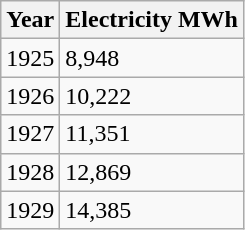<table class="wikitable">
<tr>
<th>Year</th>
<th>Electricity MWh</th>
</tr>
<tr>
<td>1925</td>
<td>8,948</td>
</tr>
<tr>
<td>1926</td>
<td>10,222</td>
</tr>
<tr>
<td>1927</td>
<td>11,351</td>
</tr>
<tr>
<td>1928</td>
<td>12,869</td>
</tr>
<tr>
<td>1929</td>
<td>14,385</td>
</tr>
</table>
